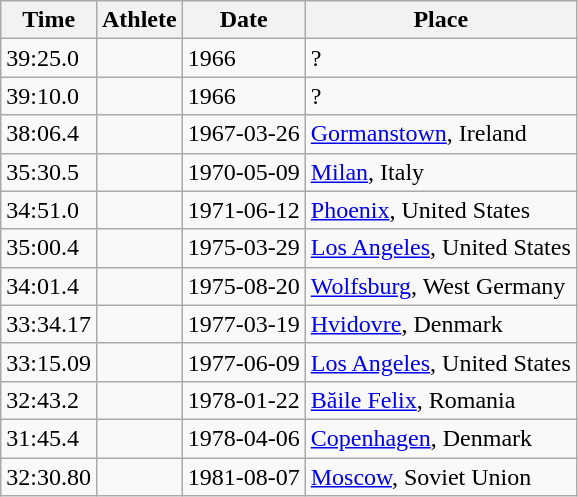<table class="wikitable sortable">
<tr>
<th>Time</th>
<th>Athlete</th>
<th>Date</th>
<th>Place</th>
</tr>
<tr>
<td>39:25.0</td>
<td></td>
<td>1966</td>
<td>?</td>
</tr>
<tr>
<td>39:10.0</td>
<td></td>
<td>1966</td>
<td>?</td>
</tr>
<tr>
<td>38:06.4</td>
<td></td>
<td>1967-03-26</td>
<td><a href='#'>Gormanstown</a>, Ireland</td>
</tr>
<tr>
<td>35:30.5</td>
<td></td>
<td>1970-05-09</td>
<td><a href='#'>Milan</a>, Italy</td>
</tr>
<tr>
<td>34:51.0</td>
<td></td>
<td>1971-06-12</td>
<td><a href='#'>Phoenix</a>, United States</td>
</tr>
<tr>
<td>35:00.4</td>
<td></td>
<td>1975-03-29</td>
<td><a href='#'>Los Angeles</a>, United States</td>
</tr>
<tr>
<td>34:01.4</td>
<td></td>
<td>1975-08-20</td>
<td><a href='#'>Wolfsburg</a>, West Germany</td>
</tr>
<tr>
<td>33:34.17 </td>
<td></td>
<td>1977-03-19</td>
<td><a href='#'>Hvidovre</a>, Denmark</td>
</tr>
<tr>
<td>33:15.09</td>
<td></td>
<td>1977-06-09</td>
<td><a href='#'>Los Angeles</a>, United States</td>
</tr>
<tr>
<td>32:43.2</td>
<td></td>
<td>1978-01-22</td>
<td><a href='#'>Băile Felix</a>, Romania</td>
</tr>
<tr>
<td>31:45.4 </td>
<td></td>
<td>1978-04-06</td>
<td><a href='#'>Copenhagen</a>, Denmark</td>
</tr>
<tr>
<td>32:30.80</td>
<td></td>
<td>1981-08-07</td>
<td><a href='#'>Moscow</a>, Soviet Union</td>
</tr>
</table>
